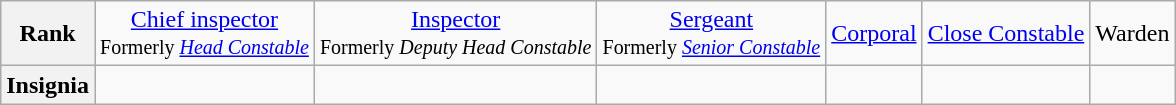<table class="wikitable" style="text-align: center;">
<tr>
<th>Rank</th>
<td><a href='#'>Chief inspector</a><br><small>Formerly <em><a href='#'>Head Constable</a></em></small></td>
<td><a href='#'>Inspector</a><br><small>Formerly <em>Deputy Head Constable</em></small></td>
<td><a href='#'>Sergeant</a><br><small>Formerly <em><a href='#'>Senior Constable</a></em></small></td>
<td><a href='#'>Corporal</a></td>
<td><a href='#'>Close Constable</a></td>
<td>Warden</td>
</tr>
<tr>
<th>Insignia</th>
<td></td>
<td></td>
<td></td>
<td></td>
<td></td>
<td></td>
</tr>
</table>
